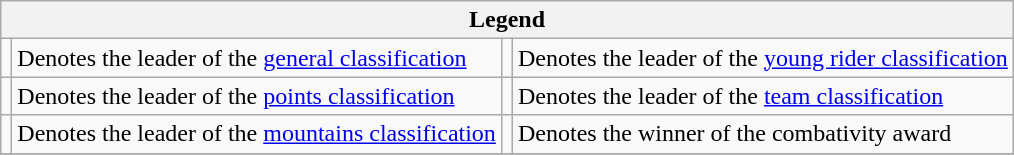<table class="wikitable">
<tr>
<th scope="col" colspan="4">Legend</th>
</tr>
<tr>
<td></td>
<td>Denotes the leader of the <a href='#'>general classification</a></td>
<td></td>
<td>Denotes the leader of the <a href='#'>young rider classification</a></td>
</tr>
<tr>
<td></td>
<td>Denotes the leader of the <a href='#'>points classification</a></td>
<td></td>
<td>Denotes the leader of the <a href='#'>team classification</a></td>
</tr>
<tr>
<td></td>
<td>Denotes the leader of the <a href='#'>mountains classification</a></td>
<td></td>
<td>Denotes the winner of the combativity award</td>
</tr>
<tr>
</tr>
</table>
